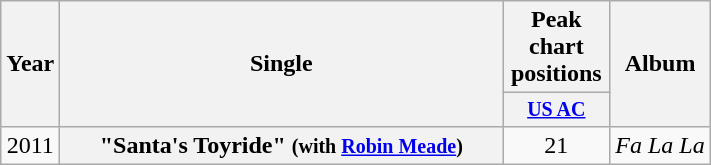<table class="wikitable plainrowheaders" style="text-align:center;">
<tr>
<th rowspan="2">Year</th>
<th rowspan="2" style="width:18em;">Single</th>
<th colspan="1">Peak chart<br>positions</th>
<th rowspan="2">Album</th>
</tr>
<tr style="font-size:smaller;">
<th width="65"><a href='#'>US AC</a></th>
</tr>
<tr>
<td>2011</td>
<th scope="row">"Santa's Toyride" <small>(with <a href='#'>Robin Meade</a>)</small></th>
<td>21</td>
<td align="left"><em>Fa La La</em></td>
</tr>
</table>
